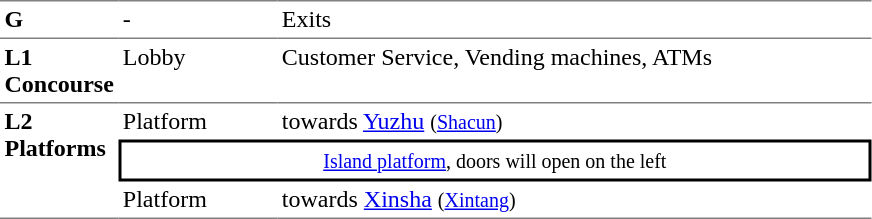<table table border=0 cellspacing=0 cellpadding=3>
<tr>
<td style="border-top:solid 1px gray;" width=50 valign=top><strong>G</strong></td>
<td style="border-top:solid 1px gray;" width=100 valign=top>-</td>
<td style="border-top:solid 1px gray;" width=390 valign=top>Exits</td>
</tr>
<tr>
<td style="border-bottom:solid 1px gray; border-top:solid 1px gray;" valign=top width=50><strong>L1<br>Concourse</strong></td>
<td style="border-bottom:solid 1px gray; border-top:solid 1px gray;" valign=top width=100>Lobby</td>
<td style="border-bottom:solid 1px gray; border-top:solid 1px gray;" valign=top width=390>Customer Service, Vending machines, ATMs</td>
</tr>
<tr>
<td style="border-bottom:solid 1px gray;" rowspan=3 valign=top><strong>L2<br>Platforms</strong></td>
<td>Platform </td>
<td>  towards <a href='#'>Yuzhu</a> <small>(<a href='#'>Shacun</a>)</small></td>
</tr>
<tr>
<td style="border-right:solid 2px black;border-left:solid 2px black;border-top:solid 2px black;border-bottom:solid 2px black;text-align:center;" colspan=2><small><a href='#'>Island platform</a>, doors will open on the left</small></td>
</tr>
<tr>
<td style="border-bottom:solid 1px gray;">Platform </td>
<td style="border-bottom:solid 1px gray;"> towards <a href='#'>Xinsha</a> <small>(<a href='#'>Xintang</a>) </small></td>
</tr>
</table>
